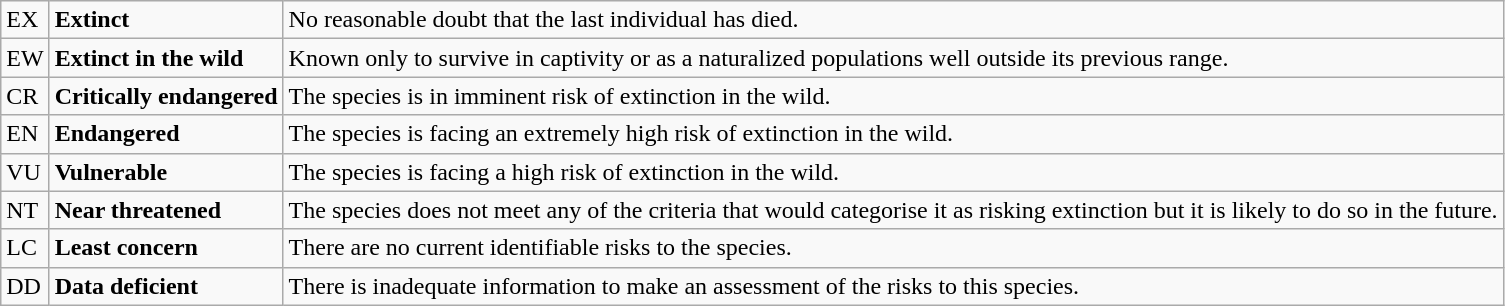<table class="wikitable" style="text-align:left">
<tr>
<td>EX</td>
<td><strong>Extinct</strong></td>
<td>No reasonable doubt that the last individual has died.</td>
</tr>
<tr>
<td>EW</td>
<td><strong>Extinct in the wild</strong></td>
<td>Known only to survive in captivity or as a naturalized populations well outside its previous range.</td>
</tr>
<tr>
<td>CR</td>
<td><strong>Critically endangered</strong></td>
<td>The species is in imminent risk of extinction in the wild.</td>
</tr>
<tr>
<td>EN</td>
<td><strong>Endangered</strong></td>
<td>The species is facing an extremely high risk of extinction in the wild.</td>
</tr>
<tr>
<td>VU</td>
<td><strong>Vulnerable</strong></td>
<td>The species is facing a high risk of extinction in the wild.</td>
</tr>
<tr>
<td>NT</td>
<td><strong>Near threatened</strong></td>
<td>The species does not meet any of the criteria that would categorise it as risking extinction but it is likely to do so in the future.</td>
</tr>
<tr>
<td>LC</td>
<td><strong>Least concern</strong></td>
<td>There are no current identifiable risks to the species.</td>
</tr>
<tr>
<td>DD</td>
<td><strong>Data deficient</strong></td>
<td>There is inadequate information to make an assessment of the risks to this species.</td>
</tr>
</table>
